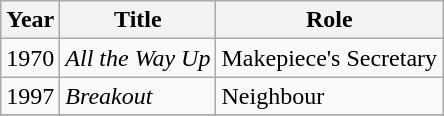<table class="wikitable sortable" style="font-size: 100%;">
<tr>
<th>Year</th>
<th>Title</th>
<th>Role</th>
</tr>
<tr>
<td>1970</td>
<td><em>All the Way Up</em></td>
<td>Makepiece's Secretary</td>
</tr>
<tr>
<td>1997</td>
<td><em>Breakout</em></td>
<td>Neighbour</td>
</tr>
<tr>
</tr>
</table>
